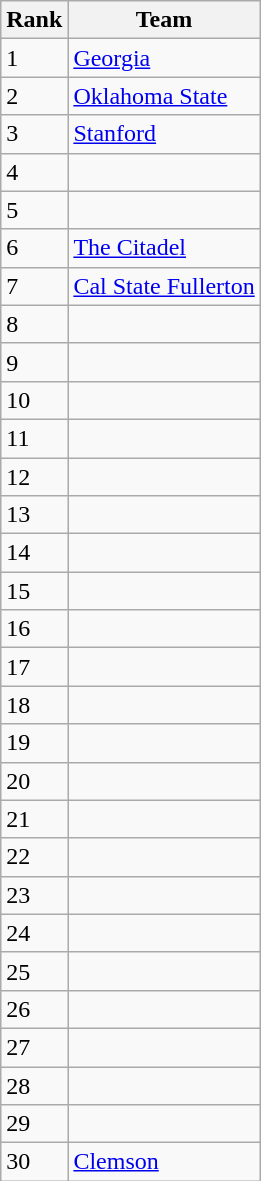<table class=wikitable>
<tr>
<th>Rank</th>
<th>Team</th>
</tr>
<tr>
<td>1</td>
<td><a href='#'>Georgia</a></td>
</tr>
<tr>
<td>2</td>
<td><a href='#'>Oklahoma State</a></td>
</tr>
<tr>
<td>3</td>
<td><a href='#'>Stanford</a></td>
</tr>
<tr>
<td>4</td>
<td></td>
</tr>
<tr>
<td>5</td>
<td></td>
</tr>
<tr>
<td>6</td>
<td><a href='#'>The Citadel</a></td>
</tr>
<tr>
<td>7</td>
<td><a href='#'>Cal State Fullerton</a></td>
</tr>
<tr>
<td>8</td>
<td></td>
</tr>
<tr>
<td>9</td>
<td></td>
</tr>
<tr>
<td>10</td>
<td></td>
</tr>
<tr>
<td>11</td>
<td></td>
</tr>
<tr>
<td>12</td>
<td></td>
</tr>
<tr>
<td>13</td>
<td></td>
</tr>
<tr>
<td>14</td>
<td></td>
</tr>
<tr>
<td>15</td>
<td></td>
</tr>
<tr>
<td>16</td>
<td></td>
</tr>
<tr>
<td>17</td>
<td></td>
</tr>
<tr>
<td>18</td>
<td></td>
</tr>
<tr>
<td>19</td>
<td></td>
</tr>
<tr>
<td>20</td>
<td></td>
</tr>
<tr>
<td>21</td>
<td></td>
</tr>
<tr>
<td>22</td>
<td></td>
</tr>
<tr>
<td>23</td>
<td></td>
</tr>
<tr>
<td>24</td>
<td></td>
</tr>
<tr>
<td>25</td>
<td></td>
</tr>
<tr>
<td>26</td>
<td></td>
</tr>
<tr>
<td>27</td>
<td></td>
</tr>
<tr>
<td>28</td>
<td></td>
</tr>
<tr>
<td>29</td>
<td></td>
</tr>
<tr>
<td>30</td>
<td><a href='#'>Clemson</a></td>
</tr>
</table>
